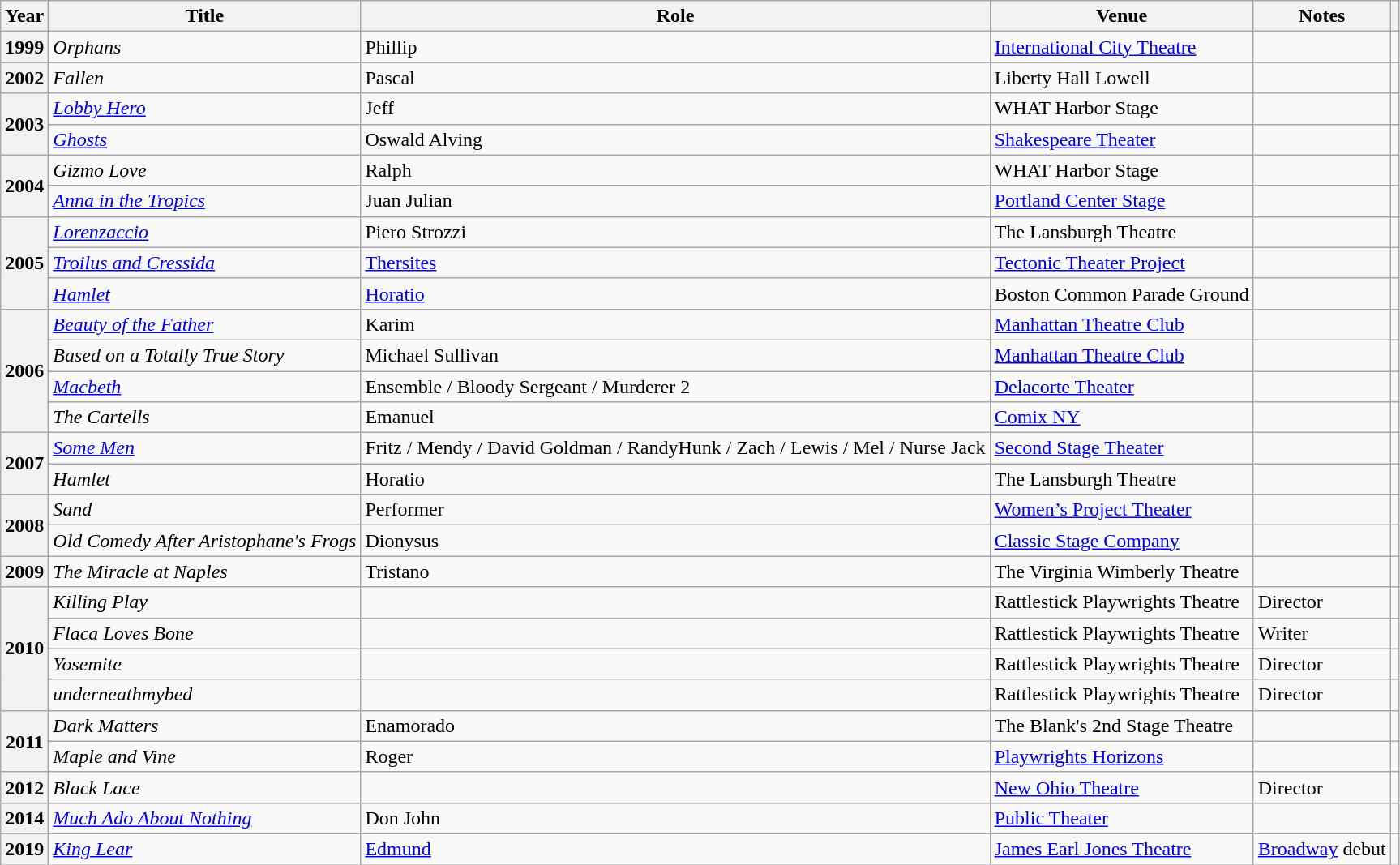<table class="wikitable plainrowheaders sortable" style="margin-right: 0;">
<tr>
<th scope="col">Year</th>
<th scope="col">Title</th>
<th scope="col">Role</th>
<th scope="col">Venue</th>
<th>Notes</th>
<th scope="col" class="unsortable"></th>
</tr>
<tr>
<th scope="row">1999</th>
<td><em>Orphans</em></td>
<td>Phillip</td>
<td><a href='#'>International City Theatre</a></td>
<td></td>
<td style="text-align: center;"></td>
</tr>
<tr>
<th scope="row">2002</th>
<td><em>Fallen</em></td>
<td>Pascal</td>
<td>Liberty Hall Lowell</td>
<td></td>
<td style="text-align: center;"></td>
</tr>
<tr>
<th scope="row" rowspan="2">2003</th>
<td><em><a href='#'>Lobby Hero</a></em></td>
<td>Jeff</td>
<td>WHAT Harbor Stage</td>
<td></td>
<td style="text-align: center;"></td>
</tr>
<tr>
<td><em><a href='#'>Ghosts</a></em></td>
<td>Oswald Alving</td>
<td><a href='#'>Shakespeare Theater</a></td>
<td></td>
<td style="text-align: center;"></td>
</tr>
<tr>
<th scope="row" rowspan="2">2004</th>
<td><em>Gizmo Love</em></td>
<td>Ralph</td>
<td>WHAT Harbor Stage</td>
<td></td>
<td style="text-align: center;"></td>
</tr>
<tr>
<td><em><a href='#'>Anna in the Tropics</a></em></td>
<td>Juan Julian</td>
<td><a href='#'>Portland Center Stage</a></td>
<td></td>
<td style="text-align: center;"></td>
</tr>
<tr>
<th scope="row" rowspan="3">2005</th>
<td><em><a href='#'>Lorenzaccio</a></em></td>
<td>Piero Strozzi</td>
<td>The Lansburgh Theatre</td>
<td></td>
<td style="text-align: center;"></td>
</tr>
<tr>
<td><em><a href='#'>Troilus and Cressida</a></em></td>
<td><a href='#'>Thersites</a></td>
<td><a href='#'>Tectonic Theater Project</a></td>
<td></td>
<td style="text-align: center;"></td>
</tr>
<tr>
<td><em><a href='#'>Hamlet</a></em></td>
<td><a href='#'>Horatio</a></td>
<td>Boston Common Parade Ground</td>
<td></td>
<td style="text-align: center;"></td>
</tr>
<tr>
<th scope="row" rowspan="4">2006</th>
<td><em><a href='#'>Beauty of the Father</a></em></td>
<td>Karim</td>
<td><a href='#'>Manhattan Theatre Club</a></td>
<td></td>
<td style="text-align: center;"></td>
</tr>
<tr>
<td><em>Based on a Totally True Story</em></td>
<td>Michael Sullivan</td>
<td><a href='#'>Manhattan Theatre Club</a></td>
<td></td>
<td style="text-align: center;"></td>
</tr>
<tr>
<td><em><a href='#'>Macbeth</a></em></td>
<td>Ensemble / Bloody Sergeant / Murderer 2</td>
<td><a href='#'>Delacorte Theater</a></td>
<td></td>
<td style="text-align: center;"></td>
</tr>
<tr>
<td><em>The Cartells</em></td>
<td>Emanuel</td>
<td><a href='#'>Comix NY</a></td>
<td></td>
<td style="text-align: center;"></td>
</tr>
<tr>
<th scope="row" rowspan="2">2007</th>
<td><em><a href='#'>Some Men</a></em></td>
<td>Fritz / Mendy / David Goldman / RandyHunk / Zach / Lewis / Mel / Nurse Jack</td>
<td><a href='#'>Second Stage Theater</a></td>
<td></td>
<td style="text-align: center;"></td>
</tr>
<tr>
<td><em>Hamlet</em></td>
<td>Horatio</td>
<td>The Lansburgh Theatre</td>
<td></td>
<td style="text-align: center;"></td>
</tr>
<tr>
<th scope="row" rowspan="2">2008</th>
<td><em>Sand</em></td>
<td>Performer</td>
<td><a href='#'>Women’s Project Theater</a></td>
<td></td>
<td style="text-align: center;"></td>
</tr>
<tr>
<td><em>Old Comedy After Aristophane's Frogs</em></td>
<td>Dionysus</td>
<td><a href='#'>Classic Stage Company</a></td>
<td></td>
<td style="text-align: center;"></td>
</tr>
<tr>
<th scope="row">2009</th>
<td><em>The Miracle at Naples</em></td>
<td>Tristano</td>
<td>The Virginia Wimberly Theatre</td>
<td></td>
<td style="text-align: center;"></td>
</tr>
<tr>
<th scope="row" rowspan="4">2010</th>
<td><em>Killing Play</em></td>
<td></td>
<td>Rattlestick Playwrights Theatre</td>
<td>Director</td>
<td style="text-align: center;"></td>
</tr>
<tr>
<td><em>Flaca Loves Bone</em></td>
<td></td>
<td>Rattlestick Playwrights Theatre</td>
<td>Writer</td>
<td style="text-align: center;"></td>
</tr>
<tr>
<td><em>Yosemite</em></td>
<td></td>
<td>Rattlestick Playwrights Theatre</td>
<td>Director</td>
<td style="text-align: center;"></td>
</tr>
<tr>
<td><em>underneathmybed</em></td>
<td></td>
<td>Rattlestick Playwrights Theatre</td>
<td>Director</td>
<td style="text-align: center;"></td>
</tr>
<tr>
<th scope="row" rowspan="2">2011</th>
<td><em>Dark Matters</em></td>
<td>Enamorado</td>
<td>The Blank's 2nd Stage Theatre</td>
<td></td>
<td style="text-align: center;"></td>
</tr>
<tr>
<td><em>Maple and Vine</em></td>
<td>Roger</td>
<td><a href='#'>Playwrights Horizons</a></td>
<td></td>
<td style="text-align: center;"></td>
</tr>
<tr>
<th scope="row">2012</th>
<td><em>Black Lace</em></td>
<td></td>
<td><a href='#'>New Ohio Theatre</a></td>
<td>Director</td>
<td style="text-align: center;"></td>
</tr>
<tr>
<th scope="row">2014</th>
<td><em><a href='#'>Much Ado About Nothing</a></em></td>
<td>Don John</td>
<td><a href='#'>Public Theater</a></td>
<td></td>
<td style="text-align: center;"></td>
</tr>
<tr>
<th scope="row">2019</th>
<td><em><a href='#'>King Lear</a></em></td>
<td><a href='#'>Edmund</a></td>
<td><a href='#'>James Earl Jones Theatre</a></td>
<td><a href='#'>Broadway</a> debut</td>
<td style="text-align: center;"></td>
</tr>
</table>
